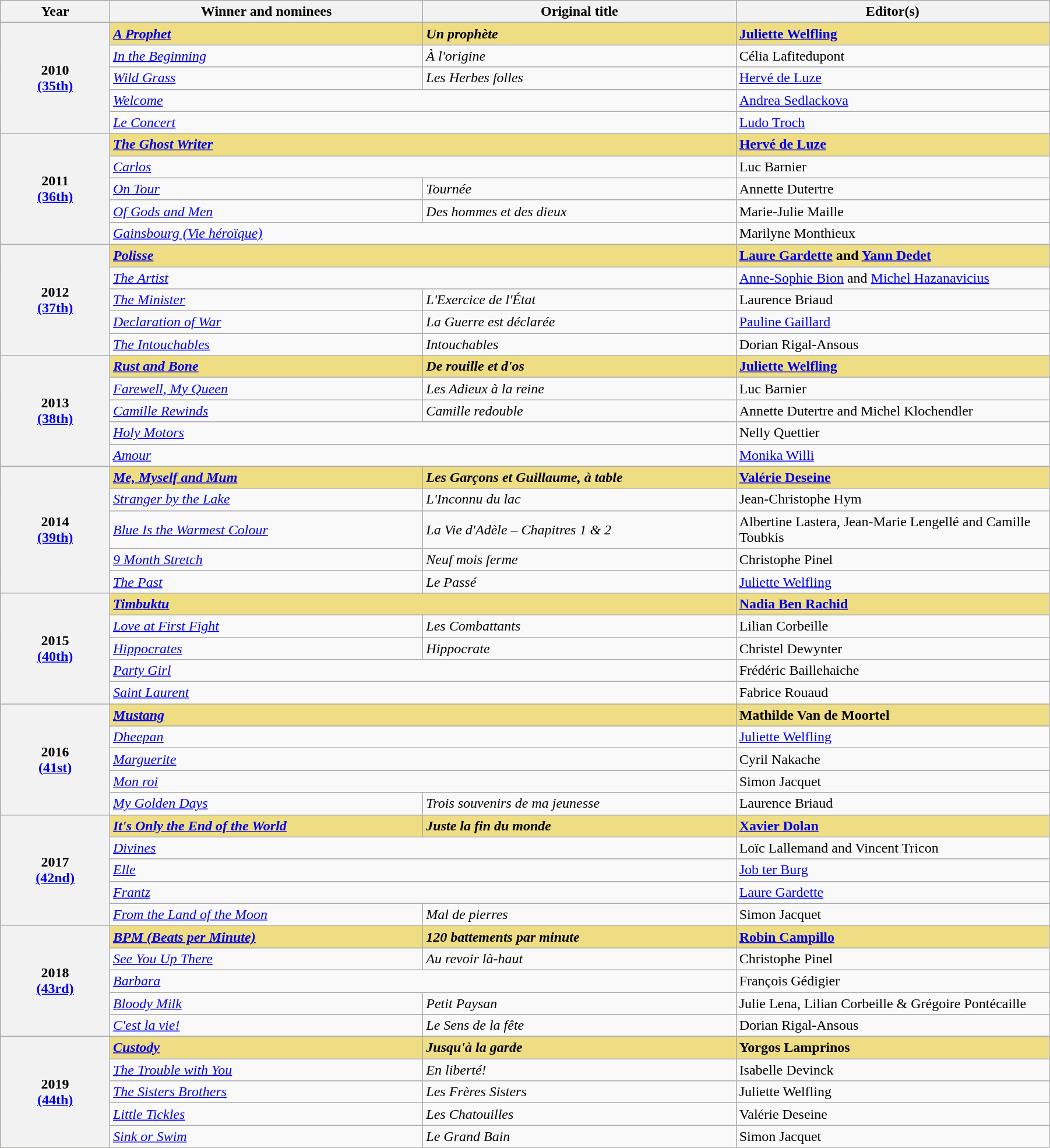<table class="wikitable" style="width:95%;" cellpadding="5">
<tr>
<th style="width:100px;">Year</th>
<th style="width:300px;">Winner and nominees</th>
<th style="width:300px;">Original title</th>
<th style="width:300px;">Editor(s)</th>
</tr>
<tr>
<th rowspan="5" style="text-align:center;">2010<br><a href='#'>(35th)</a></th>
<td style="background:#eedd82;"><em><a href='#'><strong>A Prophet</strong></a></em></td>
<td style="background:#eedd82;"><strong><em>Un prophète</em></strong></td>
<td style="background:#eedd82;"><a href='#'><strong>Juliette Welfling</strong></a></td>
</tr>
<tr>
<td><em><a href='#'>In the Beginning</a></em></td>
<td><em>À l'origine</em></td>
<td>Célia Lafitedupont</td>
</tr>
<tr>
<td><em><a href='#'>Wild Grass</a></em></td>
<td><em>Les Herbes folles</em></td>
<td><a href='#'>Hervé de Luze</a></td>
</tr>
<tr>
<td colspan="2"><em><a href='#'>Welcome</a></em></td>
<td><a href='#'>Andrea Sedlackova</a></td>
</tr>
<tr>
<td colspan="2"><em><a href='#'>Le Concert</a></em></td>
<td><a href='#'>Ludo Troch</a></td>
</tr>
<tr>
<th rowspan="5" style="text-align:center;">2011<br><a href='#'>(36th)</a></th>
<td colspan="2" style="background:#eedd82;"><em><a href='#'><strong>The Ghost Writer</strong></a></em></td>
<td style="background:#eedd82;"><a href='#'><strong>Hervé de Luze</strong></a></td>
</tr>
<tr>
<td colspan="2"><em><a href='#'>Carlos</a></em></td>
<td>Luc Barnier</td>
</tr>
<tr>
<td><em><a href='#'>On Tour</a></em></td>
<td><em>Tournée</em></td>
<td>Annette Dutertre</td>
</tr>
<tr>
<td><em><a href='#'>Of Gods and Men</a></em></td>
<td><em>Des hommes et des dieux</em></td>
<td>Marie-Julie Maille</td>
</tr>
<tr>
<td colspan="2"><em><a href='#'>Gainsbourg (Vie héroïque)</a></em></td>
<td>Marilyne Monthieux</td>
</tr>
<tr>
<th rowspan="5" style="text-align:center;">2012<br><a href='#'>(37th)</a></th>
<td colspan="2" style="background:#eedd82;"><strong><em><a href='#'>Polisse</a></em></strong></td>
<td style="background:#eedd82;"><strong><a href='#'>Laure Gardette</a> and <a href='#'>Yann Dedet</a></strong></td>
</tr>
<tr>
<td colspan="2"><em><a href='#'>The Artist</a></em></td>
<td><a href='#'>Anne-Sophie Bion</a> and <a href='#'>Michel Hazanavicius</a></td>
</tr>
<tr>
<td><em><a href='#'>The Minister</a></em></td>
<td><em>L'Exercice de l'État</em></td>
<td>Laurence Briaud</td>
</tr>
<tr>
<td><em><a href='#'>Declaration of War</a></em></td>
<td><em>La Guerre est déclarée</em></td>
<td><a href='#'>Pauline Gaillard</a></td>
</tr>
<tr>
<td><em><a href='#'>The Intouchables</a></em></td>
<td><em>Intouchables</em></td>
<td>Dorian Rigal-Ansous</td>
</tr>
<tr>
<th rowspan="5" style="text-align:center;">2013<br><a href='#'>(38th)</a></th>
<td style="background:#eedd82;"><em><a href='#'><strong>Rust and Bone</strong></a></em></td>
<td style="background:#eedd82;"><strong><em>De rouille et d'os</em></strong></td>
<td style="background:#eedd82;"><a href='#'><strong>Juliette Welfling</strong></a></td>
</tr>
<tr>
<td><em><a href='#'>Farewell, My Queen</a></em></td>
<td><em>Les Adieux à la reine</em></td>
<td>Luc Barnier</td>
</tr>
<tr>
<td><em><a href='#'>Camille Rewinds</a></em></td>
<td><em>Camille redouble</em></td>
<td>Annette Dutertre and Michel Klochendler</td>
</tr>
<tr>
<td colspan="2"><em><a href='#'>Holy Motors</a></em></td>
<td>Nelly Quettier</td>
</tr>
<tr>
<td colspan="2"><em><a href='#'>Amour</a></em></td>
<td><a href='#'>Monika Willi</a></td>
</tr>
<tr>
<th rowspan="5" style="text-align:center;">2014<br><a href='#'>(39th)</a></th>
<td style="background:#eedd82;"><em><a href='#'><strong>Me, Myself and Mum</strong></a></em></td>
<td style="background:#eedd82;"><strong><em>Les Garçons et Guillaume, à table</em></strong></td>
<td style="background:#eedd82;"><a href='#'><strong>Valérie Deseine</strong></a></td>
</tr>
<tr>
<td><em><a href='#'>Stranger by the Lake</a></em></td>
<td><em>L'Inconnu du lac</em></td>
<td>Jean-Christophe Hym</td>
</tr>
<tr>
<td><em><a href='#'>Blue Is the Warmest Colour</a></em></td>
<td><em>La Vie d'Adèle – Chapitres 1 & 2</em></td>
<td>Albertine Lastera, Jean-Marie Lengellé and Camille Toubkis</td>
</tr>
<tr>
<td><em><a href='#'>9 Month Stretch</a></em></td>
<td><em>Neuf mois ferme</em></td>
<td>Christophe Pinel</td>
</tr>
<tr>
<td><em><a href='#'>The Past</a></em></td>
<td><em>Le Passé</em></td>
<td><a href='#'>Juliette Welfling</a></td>
</tr>
<tr>
<th rowspan="5" style="text-align:center;">2015<br><a href='#'>(40th)</a></th>
<td colspan="2" style="background:#eedd82;"><em><a href='#'><strong>Timbuktu</strong></a></em></td>
<td style="background:#eedd82;"><a href='#'><strong>Nadia Ben Rachid</strong></a></td>
</tr>
<tr>
<td><em><a href='#'>Love at First Fight</a></em></td>
<td><em>Les Combattants</em></td>
<td>Lilian Corbeille</td>
</tr>
<tr>
<td><em><a href='#'>Hippocrates</a></em></td>
<td><em>Hippocrate</em></td>
<td>Christel Dewynter</td>
</tr>
<tr>
<td colspan="2"><em><a href='#'>Party Girl</a></em></td>
<td>Frédéric Baillehaiche</td>
</tr>
<tr>
<td colspan="2"><em><a href='#'>Saint Laurent</a></em></td>
<td>Fabrice Rouaud</td>
</tr>
<tr style="background:#eedd82;">
<th rowspan="5">2016<br><a href='#'>(41st)</a></th>
<td colspan="2"><em><a href='#'><strong>Mustang</strong></a></em></td>
<td><strong>Mathilde Van de Moortel</strong></td>
</tr>
<tr>
<td colspan="2"><em><a href='#'>Dheepan</a></em></td>
<td><a href='#'>Juliette Welfling</a></td>
</tr>
<tr>
<td colspan="2"><em><a href='#'>Marguerite</a></em></td>
<td>Cyril Nakache</td>
</tr>
<tr>
<td colspan="2"><em><a href='#'>Mon roi</a></em></td>
<td>Simon Jacquet</td>
</tr>
<tr>
<td><em><a href='#'>My Golden Days</a></em></td>
<td><em>Trois souvenirs de ma jeunesse</em></td>
<td>Laurence Briaud</td>
</tr>
<tr style="background:#eedd82;">
<th rowspan="5">2017<br><a href='#'>(42nd)</a></th>
<td><em><a href='#'><strong>It's Only the End of the World</strong></a></em></td>
<td><strong><em>Juste la fin du monde</em></strong></td>
<td><a href='#'><strong>Xavier Dolan</strong></a></td>
</tr>
<tr>
<td colspan="2"><em><a href='#'>Divines</a></em></td>
<td>Loïc Lallemand and Vincent Tricon</td>
</tr>
<tr>
<td colspan="2"><em><a href='#'>Elle</a></em></td>
<td><a href='#'>Job ter Burg</a></td>
</tr>
<tr>
<td colspan="2"><em><a href='#'>Frantz</a></em></td>
<td><a href='#'>Laure Gardette</a></td>
</tr>
<tr>
<td><em><a href='#'>From the Land of the Moon</a></em></td>
<td><em>Mal de pierres</em></td>
<td>Simon Jacquet</td>
</tr>
<tr style="background:#eedd82;">
<th rowspan="5">2018<br><a href='#'>(43rd)</a></th>
<td><em><a href='#'><strong>BPM (Beats per Minute)</strong></a></em></td>
<td><strong><em>120 battements par minute</em></strong></td>
<td><a href='#'><strong>Robin Campillo</strong></a></td>
</tr>
<tr>
<td><em><a href='#'>See You Up There</a></em></td>
<td><em>Au revoir là-haut</em></td>
<td>Christophe Pinel</td>
</tr>
<tr>
<td colspan="2"><em><a href='#'>Barbara</a></em></td>
<td>François Gédigier</td>
</tr>
<tr>
<td><em><a href='#'>Bloody Milk</a></em></td>
<td><em>Petit Paysan</em></td>
<td>Julie Lena, Lilian Corbeille & Grégoire Pontécaille</td>
</tr>
<tr>
<td><em><a href='#'>C'est la vie!</a></em></td>
<td><em>Le Sens de la fête</em></td>
<td>Dorian Rigal-Ansous</td>
</tr>
<tr style="background:#eedd82;">
<th rowspan="5">2019<br><a href='#'>(44th)</a></th>
<td><em><a href='#'><strong>Custody</strong></a></em></td>
<td><strong><em>Jusqu'à la garde</em></strong></td>
<td><strong>Yorgos Lamprinos</strong></td>
</tr>
<tr>
<td><em><a href='#'>The Trouble with You</a></em></td>
<td><em>En liberté!</em></td>
<td>Isabelle Devinck</td>
</tr>
<tr>
<td><em><a href='#'>The Sisters Brothers</a></em></td>
<td><em>Les Frères Sisters</em></td>
<td>Juliette Welfling</td>
</tr>
<tr>
<td><em><a href='#'>Little Tickles</a></em></td>
<td><em>Les Chatouilles</em></td>
<td>Valérie Deseine</td>
</tr>
<tr>
<td><em><a href='#'>Sink or Swim</a></em></td>
<td><em>Le Grand Bain</em></td>
<td>Simon Jacquet</td>
</tr>
</table>
